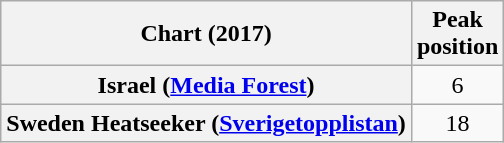<table class="wikitable sortable plainrowheaders" style="text-align:center">
<tr>
<th>Chart (2017)</th>
<th>Peak<br>position</th>
</tr>
<tr>
<th scope="row">Israel (<a href='#'>Media Forest</a>)</th>
<td>6</td>
</tr>
<tr>
<th scope="row">Sweden Heatseeker (<a href='#'>Sverigetopplistan</a>)</th>
<td>18</td>
</tr>
</table>
